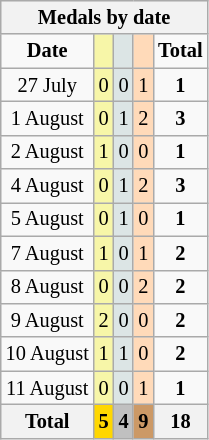<table class="wikitable" style="font-size:85%">
<tr bgcolor="#efefef">
<th colspan=6>Medals by date</th>
</tr>
<tr align=center>
<td><strong>Date</strong></td>
<td bgcolor=#f7f6a8></td>
<td bgcolor=#dce5e5></td>
<td bgcolor=#ffdab9></td>
<td><strong>Total</strong></td>
</tr>
<tr align=center>
<td>27 July</td>
<td style="background:#F7F6A8;">0</td>
<td style="background:#DCE5E5;">0</td>
<td style="background:#FFDAB9;">1</td>
<td><strong>1</strong></td>
</tr>
<tr align=center>
<td>1 August</td>
<td style="background:#F7F6A8;">0</td>
<td style="background:#DCE5E5;">1</td>
<td style="background:#FFDAB9;">2</td>
<td><strong>3</strong></td>
</tr>
<tr align=center>
<td>2 August</td>
<td style="background:#F7F6A8;">1</td>
<td style="background:#DCE5E5;">0</td>
<td style="background:#FFDAB9;">0</td>
<td><strong>1</strong></td>
</tr>
<tr align=center>
<td>4 August</td>
<td style="background:#F7F6A8;">0</td>
<td style="background:#DCE5E5;">1</td>
<td style="background:#FFDAB9;">2</td>
<td><strong>3</strong></td>
</tr>
<tr align=center>
<td>5 August</td>
<td style="background:#F7F6A8;">0</td>
<td style="background:#DCE5E5;">1</td>
<td style="background:#FFDAB9;">0</td>
<td><strong>1</strong></td>
</tr>
<tr align=center>
<td>7 August</td>
<td style="background:#F7F6A8;">1</td>
<td style="background:#DCE5E5;">0</td>
<td style="background:#FFDAB9;">1</td>
<td><strong>2</strong></td>
</tr>
<tr align=center>
<td>8 August</td>
<td style="background:#F7F6A8;">0</td>
<td style="background:#DCE5E5;">0</td>
<td style="background:#FFDAB9;">2</td>
<td><strong>2</strong></td>
</tr>
<tr align=center>
<td>9 August</td>
<td style="background:#F7F6A8;">2</td>
<td style="background:#DCE5E5;">0</td>
<td style="background:#FFDAB9;">0</td>
<td><strong>2</strong></td>
</tr>
<tr align=center>
<td>10 August</td>
<td style="background:#F7F6A8;">1</td>
<td style="background:#DCE5E5;">1</td>
<td style="background:#FFDAB9;">0</td>
<td><strong>2</strong></td>
</tr>
<tr align=center>
<td>11 August</td>
<td style="background:#F7F6A8;">0</td>
<td style="background:#DCE5E5;">0</td>
<td style="background:#FFDAB9;">1</td>
<td><strong>1</strong></td>
</tr>
<tr align=center>
<th><strong>Total</strong></th>
<th style="background:gold;"><strong>5</strong></th>
<th style="background:silver;"><strong>4</strong></th>
<th style="background:#c96;"><strong>9</strong></th>
<th>18</th>
</tr>
</table>
